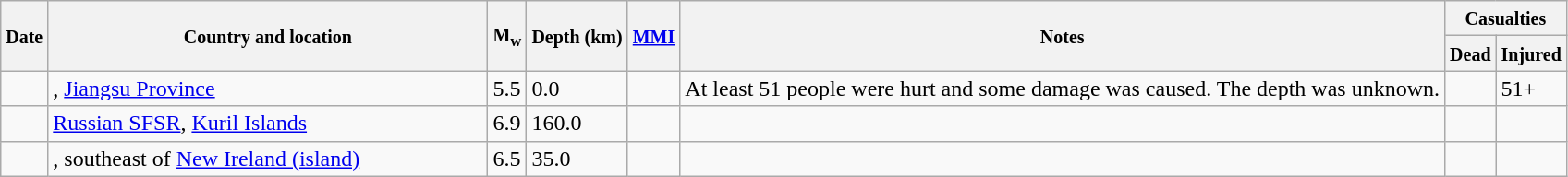<table class="wikitable sortable sort-under" style="border:1px black; margin-left:1em;">
<tr>
<th rowspan="2"><small>Date</small></th>
<th rowspan="2" style="width: 310px"><small>Country and location</small></th>
<th rowspan="2"><small>M<sub>w</sub></small></th>
<th rowspan="2"><small>Depth (km)</small></th>
<th rowspan="2"><small><a href='#'>MMI</a></small></th>
<th rowspan="2" class="unsortable"><small>Notes</small></th>
<th colspan="2"><small>Casualties</small></th>
</tr>
<tr>
<th><small>Dead</small></th>
<th><small>Injured</small></th>
</tr>
<tr>
<td></td>
<td>, <a href='#'>Jiangsu Province</a></td>
<td>5.5</td>
<td>0.0</td>
<td></td>
<td>At least 51 people were hurt and some damage was caused. The depth was unknown.</td>
<td></td>
<td>51+</td>
</tr>
<tr>
<td></td>
<td> <a href='#'>Russian SFSR</a>, <a href='#'>Kuril Islands</a></td>
<td>6.9</td>
<td>160.0</td>
<td></td>
<td></td>
<td></td>
<td></td>
</tr>
<tr>
<td></td>
<td>, southeast of <a href='#'>New Ireland (island)</a></td>
<td>6.5</td>
<td>35.0</td>
<td></td>
<td></td>
<td></td>
<td></td>
</tr>
</table>
